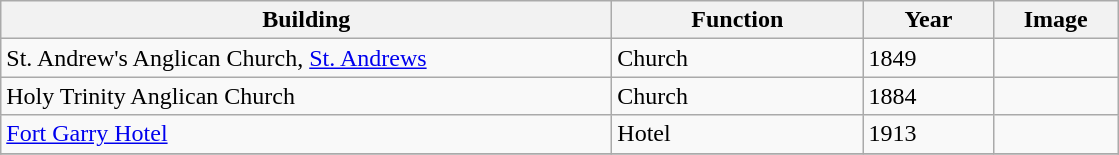<table class="wikitable">
<tr>
<th style="width:25em">Building</th>
<th style="width:10em">Function</th>
<th style="width: 5em">Year</th>
<th style="width:75px">Image</th>
</tr>
<tr>
<td>St. Andrew's Anglican Church, <a href='#'>St. Andrews</a></td>
<td>Church</td>
<td>1849</td>
<td></td>
</tr>
<tr>
<td>Holy Trinity Anglican Church</td>
<td>Church</td>
<td>1884</td>
<td></td>
</tr>
<tr>
<td><a href='#'>Fort Garry Hotel</a></td>
<td>Hotel</td>
<td>1913</td>
<td></td>
</tr>
<tr>
</tr>
</table>
